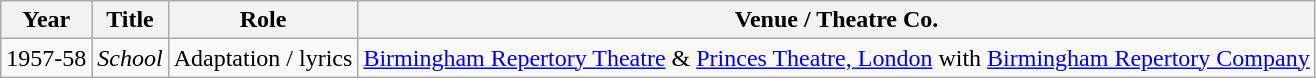<table class="wikitable">
<tr>
<th>Year</th>
<th>Title</th>
<th>Role</th>
<th>Venue / Theatre Co.</th>
</tr>
<tr>
<td>1957-58</td>
<td><em>School</em></td>
<td>Adaptation / lyrics</td>
<td><a href='#'>Birmingham Repertory Theatre</a> & <a href='#'>Princes Theatre, London</a> with <a href='#'>Birmingham Repertory Company</a></td>
</tr>
</table>
